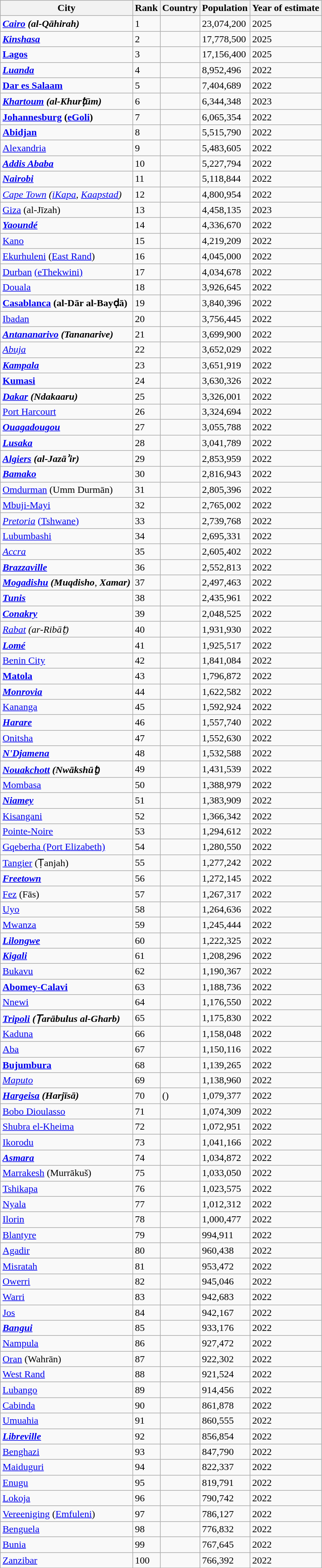<table class="sortable wikitable">
<tr>
<th style="width:60">City</th>
<th style="width:4">Rank</th>
<th style="width:60">Country</th>
<th style="width:40">Population</th>
<th style="width:6">Year of estimate</th>
</tr>
<tr>
<td><strong><em><a href='#'>Cairo</a> (al-Qāhirah)</em></strong></td>
<td>1</td>
<td></td>
<td>23,074,200</td>
<td>2025</td>
</tr>
<tr>
<td><strong><em><a href='#'>Kinshasa</a></em></strong></td>
<td>2</td>
<td></td>
<td>17,778,500</td>
<td>2025</td>
</tr>
<tr>
<td><strong><a href='#'>Lagos</a></strong></td>
<td>3</td>
<td></td>
<td>17,156,400</td>
<td>2025</td>
</tr>
<tr>
<td><strong><em><a href='#'>Luanda</a></em></strong></td>
<td>4</td>
<td></td>
<td>8,952,496</td>
<td>2022</td>
</tr>
<tr>
<td><strong><a href='#'>Dar es Salaam</a></strong></td>
<td>5</td>
<td></td>
<td>7,404,689</td>
<td>2022</td>
</tr>
<tr>
<td><strong><em><a href='#'>Khartoum</a> (al-Khurṭūm)</em></strong></td>
<td>6</td>
<td></td>
<td>6,344,348</td>
<td>2023</td>
</tr>
<tr>
<td><strong><a href='#'>Johannesburg</a> (<a href='#'>eGoli</a>)</strong></td>
<td>7</td>
<td></td>
<td>6,065,354</td>
<td>2022</td>
</tr>
<tr>
<td><strong><a href='#'>Abidjan</a></strong></td>
<td>8</td>
<td></td>
<td>5,515,790</td>
<td>2022</td>
</tr>
<tr>
<td><a href='#'>Alexandria</a></td>
<td>9</td>
<td></td>
<td>5,483,605</td>
<td>2022</td>
</tr>
<tr>
<td><strong><em><a href='#'>Addis Ababa</a></em></strong></td>
<td>10</td>
<td></td>
<td>5,227,794</td>
<td>2022</td>
</tr>
<tr>
<td><strong><em><a href='#'>Nairobi</a></em></strong></td>
<td>11</td>
<td></td>
<td>5,118,844</td>
<td>2022</td>
</tr>
<tr>
<td><em><a href='#'>Cape Town</a> (<a href='#'>iKapa</a>, <a href='#'>Kaapstad</a>)</em></td>
<td>12</td>
<td></td>
<td>4,800,954</td>
<td>2022</td>
</tr>
<tr>
<td><a href='#'>Giza</a> (al-Jīzah)</td>
<td>13</td>
<td></td>
<td>4,458,135</td>
<td>2023</td>
</tr>
<tr>
<td><strong><em><a href='#'>Yaoundé</a></em></strong></td>
<td>14</td>
<td></td>
<td>4,336,670</td>
<td>2022</td>
</tr>
<tr>
<td><a href='#'>Kano</a></td>
<td>15</td>
<td></td>
<td>4,219,209</td>
<td>2022</td>
</tr>
<tr>
<td><a href='#'>Ekurhuleni</a> (<a href='#'>East Rand</a>)</td>
<td>16</td>
<td></td>
<td>4,045,000</td>
<td>2022</td>
</tr>
<tr>
<td><a href='#'>Durban</a> <a href='#'>(eThekwini)</a></td>
<td>17</td>
<td></td>
<td>4,034,678</td>
<td>2022</td>
</tr>
<tr>
<td><a href='#'>Douala</a></td>
<td>18</td>
<td></td>
<td>3,926,645</td>
<td>2022</td>
</tr>
<tr>
<td><strong><a href='#'>Casablanca</a> (al-Dār al-Bayḍā)</strong></td>
<td>19</td>
<td></td>
<td>3,840,396</td>
<td>2022</td>
</tr>
<tr>
<td><a href='#'>Ibadan</a></td>
<td>20</td>
<td></td>
<td>3,756,445</td>
<td>2022</td>
</tr>
<tr>
<td><strong><em><a href='#'>Antananarivo</a> (Tananarive)</em></strong></td>
<td>21</td>
<td></td>
<td>3,699,900</td>
<td>2022</td>
</tr>
<tr>
<td><em><a href='#'>Abuja</a></em></td>
<td>22</td>
<td></td>
<td>3,652,029</td>
<td>2022</td>
</tr>
<tr>
<td><strong><em><a href='#'>Kampala</a></em></strong></td>
<td>23</td>
<td></td>
<td>3,651,919</td>
<td>2022</td>
</tr>
<tr>
<td><strong><a href='#'>Kumasi</a></strong></td>
<td>24</td>
<td></td>
<td>3,630,326</td>
<td>2022</td>
</tr>
<tr>
<td><strong><em><a href='#'>Dakar</a> (Ndakaaru)</em></strong></td>
<td>25</td>
<td></td>
<td>3,326,001</td>
<td>2022</td>
</tr>
<tr>
<td><a href='#'>Port Harcourt</a></td>
<td>26</td>
<td></td>
<td>3,324,694</td>
<td>2022</td>
</tr>
<tr>
<td><strong><em><a href='#'>Ouagadougou</a></em></strong></td>
<td>27</td>
<td></td>
<td>3,055,788</td>
<td>2022</td>
</tr>
<tr>
<td><strong><em><a href='#'>Lusaka</a></em></strong></td>
<td>28</td>
<td></td>
<td>3,041,789</td>
<td>2022</td>
</tr>
<tr>
<td><strong><em><a href='#'>Algiers</a> (al-Jazāʾir)</em></strong></td>
<td>29</td>
<td></td>
<td>2,853,959</td>
<td>2022</td>
</tr>
<tr>
<td><strong><em><a href='#'>Bamako</a></em></strong></td>
<td>30</td>
<td></td>
<td>2,816,943</td>
<td>2022</td>
</tr>
<tr>
<td><a href='#'>Omdurman</a> (Umm Durmān)</td>
<td>31</td>
<td></td>
<td>2,805,396</td>
<td>2022</td>
</tr>
<tr>
<td><a href='#'>Mbuji-Mayi</a></td>
<td>32</td>
<td></td>
<td>2,765,002</td>
<td>2022</td>
</tr>
<tr>
<td><em><a href='#'>Pretoria</a></em> <a href='#'>(Tshwane)</a></td>
<td>33</td>
<td></td>
<td>2,739,768</td>
<td>2022</td>
</tr>
<tr>
<td><a href='#'>Lubumbashi</a></td>
<td>34</td>
<td></td>
<td>2,695,331</td>
<td>2022</td>
</tr>
<tr>
<td><em><a href='#'>Accra</a></em></td>
<td>35</td>
<td></td>
<td>2,605,402</td>
<td>2022</td>
</tr>
<tr>
<td><strong><em><a href='#'>Brazzaville</a></em></strong></td>
<td>36</td>
<td></td>
<td>2,552,813</td>
<td>2022</td>
</tr>
<tr>
<td><strong><em><a href='#'>Mogadishu</a> (Muqdisho</em></strong>, <strong><em>Xamar)</em></strong></td>
<td>37</td>
<td></td>
<td>2,497,463</td>
<td>2022</td>
</tr>
<tr>
<td><strong><em><a href='#'>Tunis</a></em></strong></td>
<td>38</td>
<td></td>
<td>2,435,961</td>
<td>2022</td>
</tr>
<tr>
<td><strong><em><a href='#'>Conakry</a></em></strong></td>
<td>39</td>
<td></td>
<td>2,048,525</td>
<td>2022</td>
</tr>
<tr>
<td><em><a href='#'>Rabat</a> (ar-Ribāṭ)</em></td>
<td>40</td>
<td></td>
<td>1,931,930</td>
<td>2022</td>
</tr>
<tr>
<td><strong><em><a href='#'>Lomé</a></em></strong></td>
<td>41</td>
<td></td>
<td>1,925,517</td>
<td>2022</td>
</tr>
<tr>
<td><a href='#'>Benin City</a></td>
<td>42</td>
<td></td>
<td>1,841,084</td>
<td>2022</td>
</tr>
<tr>
<td><strong><a href='#'>Matola</a></strong></td>
<td>43</td>
<td></td>
<td>1,796,872</td>
<td>2022</td>
</tr>
<tr>
<td><strong><em><a href='#'>Monrovia</a></em></strong></td>
<td>44</td>
<td></td>
<td>1,622,582</td>
<td>2022</td>
</tr>
<tr>
<td><a href='#'>Kananga</a></td>
<td>45</td>
<td></td>
<td>1,592,924</td>
<td>2022</td>
</tr>
<tr>
<td><strong><em><a href='#'>Harare</a></em></strong></td>
<td>46</td>
<td></td>
<td>1,557,740</td>
<td>2022</td>
</tr>
<tr>
<td><a href='#'>Onitsha</a></td>
<td>47</td>
<td></td>
<td>1,552,630</td>
<td>2022</td>
</tr>
<tr>
<td><strong><em><a href='#'>N'Djamena</a></em></strong></td>
<td>48</td>
<td></td>
<td>1,532,588</td>
<td>2022</td>
</tr>
<tr>
<td><strong><em><a href='#'>Nouakchott</a> (Nwākshūṭ)</em></strong></td>
<td>49</td>
<td></td>
<td>1,431,539</td>
<td>2022</td>
</tr>
<tr>
<td><a href='#'>Mombasa</a></td>
<td>50</td>
<td></td>
<td>1,388,979</td>
<td>2022</td>
</tr>
<tr>
<td><strong><em><a href='#'>Niamey</a></em></strong></td>
<td>51</td>
<td></td>
<td>1,383,909</td>
<td>2022</td>
</tr>
<tr>
<td><a href='#'>Kisangani</a></td>
<td>52</td>
<td></td>
<td>1,366,342</td>
<td>2022</td>
</tr>
<tr>
<td><a href='#'>Pointe-Noire</a></td>
<td>53</td>
<td></td>
<td>1,294,612</td>
<td>2022</td>
</tr>
<tr>
<td><a href='#'>Gqeberha (Port Elizabeth)</a></td>
<td>54</td>
<td></td>
<td>1,280,550</td>
<td>2022</td>
</tr>
<tr>
<td><a href='#'>Tangier</a> (Ṭanjah)</td>
<td>55</td>
<td></td>
<td>1,277,242</td>
<td>2022</td>
</tr>
<tr>
<td><strong><em><a href='#'>Freetown</a></em></strong></td>
<td>56</td>
<td></td>
<td>1,272,145</td>
<td>2022</td>
</tr>
<tr>
<td><a href='#'>Fez</a> (Fās)</td>
<td>57</td>
<td></td>
<td>1,267,317</td>
<td>2022</td>
</tr>
<tr>
<td><a href='#'>Uyo</a></td>
<td>58</td>
<td></td>
<td>1,264,636</td>
<td>2022</td>
</tr>
<tr>
<td><a href='#'>Mwanza</a></td>
<td>59</td>
<td></td>
<td>1,245,444</td>
<td>2022</td>
</tr>
<tr>
<td><strong><em><a href='#'>Lilongwe</a></em></strong></td>
<td>60</td>
<td></td>
<td>1,222,325</td>
<td>2022</td>
</tr>
<tr>
<td><strong><em><a href='#'>Kigali</a></em></strong></td>
<td>61</td>
<td></td>
<td>1,208,296</td>
<td>2022</td>
</tr>
<tr>
<td><a href='#'>Bukavu</a></td>
<td>62</td>
<td></td>
<td>1,190,367</td>
<td>2022</td>
</tr>
<tr>
<td><strong><a href='#'>Abomey-Calavi</a></strong></td>
<td>63</td>
<td></td>
<td>1,188,736</td>
<td>2022</td>
</tr>
<tr>
<td><a href='#'>Nnewi</a></td>
<td>64</td>
<td></td>
<td>1,176,550</td>
<td>2022</td>
</tr>
<tr>
<td><strong><em><a href='#'>Tripoli</a> (Ṭarābulus al-Gharb)</em></strong></td>
<td>65</td>
<td></td>
<td>1,175,830</td>
<td>2022</td>
</tr>
<tr>
<td><a href='#'>Kaduna</a></td>
<td>66</td>
<td></td>
<td>1,158,048</td>
<td>2022</td>
</tr>
<tr>
<td><a href='#'>Aba</a></td>
<td>67</td>
<td></td>
<td>1,150,116</td>
<td>2022</td>
</tr>
<tr>
<td><strong><a href='#'>Bujumbura</a></strong></td>
<td>68</td>
<td></td>
<td>1,139,265</td>
<td>2022</td>
</tr>
<tr>
<td><em><a href='#'>Maputo</a></em></td>
<td>69</td>
<td></td>
<td>1,138,960</td>
<td>2022</td>
</tr>
<tr>
<td><strong><em><a href='#'>Hargeisa</a> (Harjīsā)</em></strong></td>
<td>70</td>
<td> ()</td>
<td>1,079,377</td>
<td>2022</td>
</tr>
<tr>
<td><a href='#'>Bobo Dioulasso</a></td>
<td>71</td>
<td></td>
<td>1,074,309</td>
<td>2022</td>
</tr>
<tr>
<td><a href='#'>Shubra el-Kheima</a></td>
<td>72</td>
<td></td>
<td>1,072,951</td>
<td>2022</td>
</tr>
<tr>
<td><a href='#'>Ikorodu</a></td>
<td>73</td>
<td></td>
<td>1,041,166</td>
<td>2022</td>
</tr>
<tr>
<td><strong><em><a href='#'>Asmara</a></em></strong></td>
<td>74</td>
<td></td>
<td>1,034,872</td>
<td>2022</td>
</tr>
<tr>
<td><a href='#'>Marrakesh</a> (Murrākuš)</td>
<td>75</td>
<td></td>
<td>1,033,050</td>
<td>2022</td>
</tr>
<tr>
<td><a href='#'>Tshikapa</a></td>
<td>76</td>
<td></td>
<td>1,023,575</td>
<td>2022</td>
</tr>
<tr>
<td><a href='#'>Nyala</a></td>
<td>77</td>
<td></td>
<td>1,012,312</td>
<td>2022</td>
</tr>
<tr>
<td><a href='#'>Ilorin</a></td>
<td>78</td>
<td></td>
<td>1,000,477</td>
<td>2022</td>
</tr>
<tr>
<td><a href='#'>Blantyre</a></td>
<td>79</td>
<td></td>
<td>994,911</td>
<td>2022</td>
</tr>
<tr>
<td><a href='#'>Agadir</a></td>
<td>80</td>
<td></td>
<td>960,438</td>
<td>2022</td>
</tr>
<tr>
<td><a href='#'>Misratah</a></td>
<td>81</td>
<td></td>
<td>953,472</td>
<td>2022</td>
</tr>
<tr>
<td><a href='#'>Owerri</a></td>
<td>82</td>
<td></td>
<td>945,046</td>
<td>2022</td>
</tr>
<tr>
<td><a href='#'>Warri</a></td>
<td>83</td>
<td></td>
<td>942,683</td>
<td>2022</td>
</tr>
<tr>
<td><a href='#'>Jos</a></td>
<td>84</td>
<td></td>
<td>942,167</td>
<td>2022</td>
</tr>
<tr>
<td><strong><em><a href='#'>Bangui</a></em></strong></td>
<td>85</td>
<td></td>
<td>933,176</td>
<td>2022</td>
</tr>
<tr>
<td><a href='#'>Nampula</a></td>
<td>86</td>
<td></td>
<td>927,472</td>
<td>2022</td>
</tr>
<tr>
<td><a href='#'>Oran</a> (Wahrān)</td>
<td>87</td>
<td></td>
<td>922,302</td>
<td>2022</td>
</tr>
<tr>
<td><a href='#'>West Rand</a></td>
<td>88</td>
<td></td>
<td>921,524</td>
<td>2022</td>
</tr>
<tr>
<td><a href='#'>Lubango</a></td>
<td>89</td>
<td></td>
<td>914,456</td>
<td>2022</td>
</tr>
<tr>
<td><a href='#'>Cabinda</a></td>
<td>90</td>
<td></td>
<td>861,878</td>
<td>2022</td>
</tr>
<tr>
<td><a href='#'>Umuahia</a></td>
<td>91</td>
<td></td>
<td>860,555</td>
<td>2022</td>
</tr>
<tr>
<td><strong><em><a href='#'>Libreville</a></em></strong></td>
<td>92</td>
<td></td>
<td>856,854</td>
<td>2022</td>
</tr>
<tr>
<td><a href='#'>Benghazi</a></td>
<td>93</td>
<td></td>
<td>847,790</td>
<td>2022</td>
</tr>
<tr>
<td><a href='#'>Maiduguri</a></td>
<td>94</td>
<td></td>
<td>822,337</td>
<td>2022</td>
</tr>
<tr>
<td><a href='#'>Enugu</a></td>
<td>95</td>
<td></td>
<td>819,791</td>
<td>2022</td>
</tr>
<tr>
<td><a href='#'>Lokoja</a></td>
<td>96</td>
<td></td>
<td>790,742</td>
<td>2022</td>
</tr>
<tr>
<td><a href='#'>Vereeniging</a> (<a href='#'>Emfuleni</a>)</td>
<td>97</td>
<td></td>
<td>786,127</td>
<td>2022</td>
</tr>
<tr>
<td><a href='#'>Benguela</a></td>
<td>98</td>
<td></td>
<td>776,832</td>
<td>2022</td>
</tr>
<tr>
<td><a href='#'>Bunia</a></td>
<td>99</td>
<td></td>
<td>767,645</td>
<td>2022</td>
</tr>
<tr>
<td><a href='#'>Zanzibar</a></td>
<td>100</td>
<td></td>
<td>766,392</td>
<td>2022</td>
</tr>
</table>
